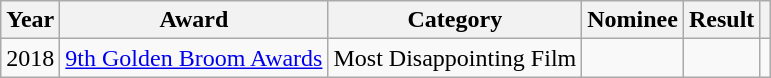<table class="wikitable plainrowheaders">
<tr>
<th>Year</th>
<th>Award</th>
<th>Category</th>
<th>Nominee</th>
<th>Result</th>
<th></th>
</tr>
<tr>
<td>2018</td>
<td><a href='#'>9th Golden Broom Awards</a></td>
<td>Most Disappointing Film</td>
<td></td>
<td></td>
<td></td>
</tr>
</table>
